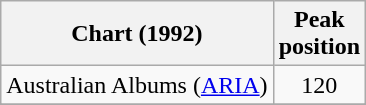<table class="wikitable plainrowheaders sortable" style="text-align:center;">
<tr>
<th>Chart (1992)</th>
<th>Peak<br>position</th>
</tr>
<tr>
<td>Australian Albums (<a href='#'>ARIA</a>)</td>
<td>120</td>
</tr>
<tr>
</tr>
<tr>
</tr>
<tr>
</tr>
<tr>
</tr>
</table>
